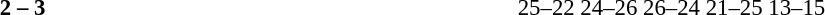<table width=100% cellspacing=1>
<tr>
<th width=20%></th>
<th width=12%></th>
<th width=20%></th>
<th width=33%></th>
<td></td>
</tr>
<tr style=font-size:95%>
<td align=right></td>
<td align=center><strong>2 – 3</strong></td>
<td><strong></strong></td>
<td>25–22 24–26 26–24 21–25 13–15</td>
</tr>
</table>
